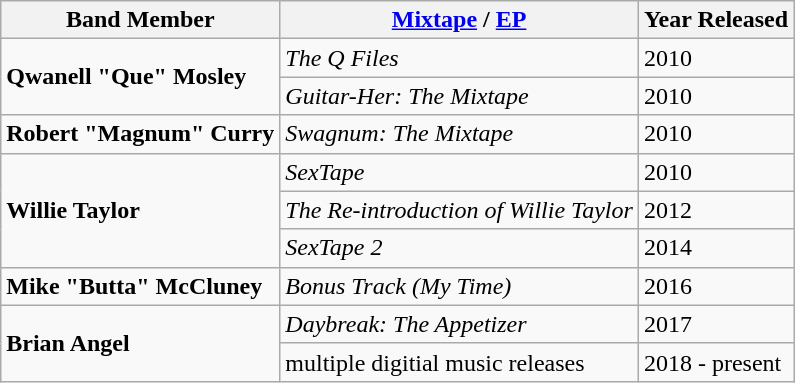<table class="wikitable">
<tr>
<th>Band Member</th>
<th><a href='#'>Mixtape</a> / <a href='#'>EP</a></th>
<th>Year Released</th>
</tr>
<tr>
<td rowspan="2"><strong>Qwanell "Que" Mosley</strong></td>
<td><em>The Q Files</em></td>
<td>2010</td>
</tr>
<tr>
<td><em>Guitar-Her: The Mixtape</em></td>
<td>2010</td>
</tr>
<tr>
<td><strong>Robert "Magnum" Curry</strong></td>
<td><em>Swagnum: The Mixtape</em></td>
<td>2010</td>
</tr>
<tr>
<td rowspan="3"><strong>Willie Taylor</strong></td>
<td><em>SexTape</em></td>
<td>2010</td>
</tr>
<tr>
<td><em>The Re-introduction of Willie Taylor</em></td>
<td>2012</td>
</tr>
<tr>
<td><em>SexTape 2</em></td>
<td>2014</td>
</tr>
<tr>
<td><strong>Mike "Butta" McCluney</strong></td>
<td><em>Bonus Track (My Time)</em></td>
<td>2016</td>
</tr>
<tr>
<td rowspan="2"><strong>Brian Angel</strong></td>
<td><em>Daybreak: The Appetizer</em></td>
<td>2017</td>
</tr>
<tr>
<td>multiple digitial music releases</td>
<td>2018 - present</td>
</tr>
</table>
